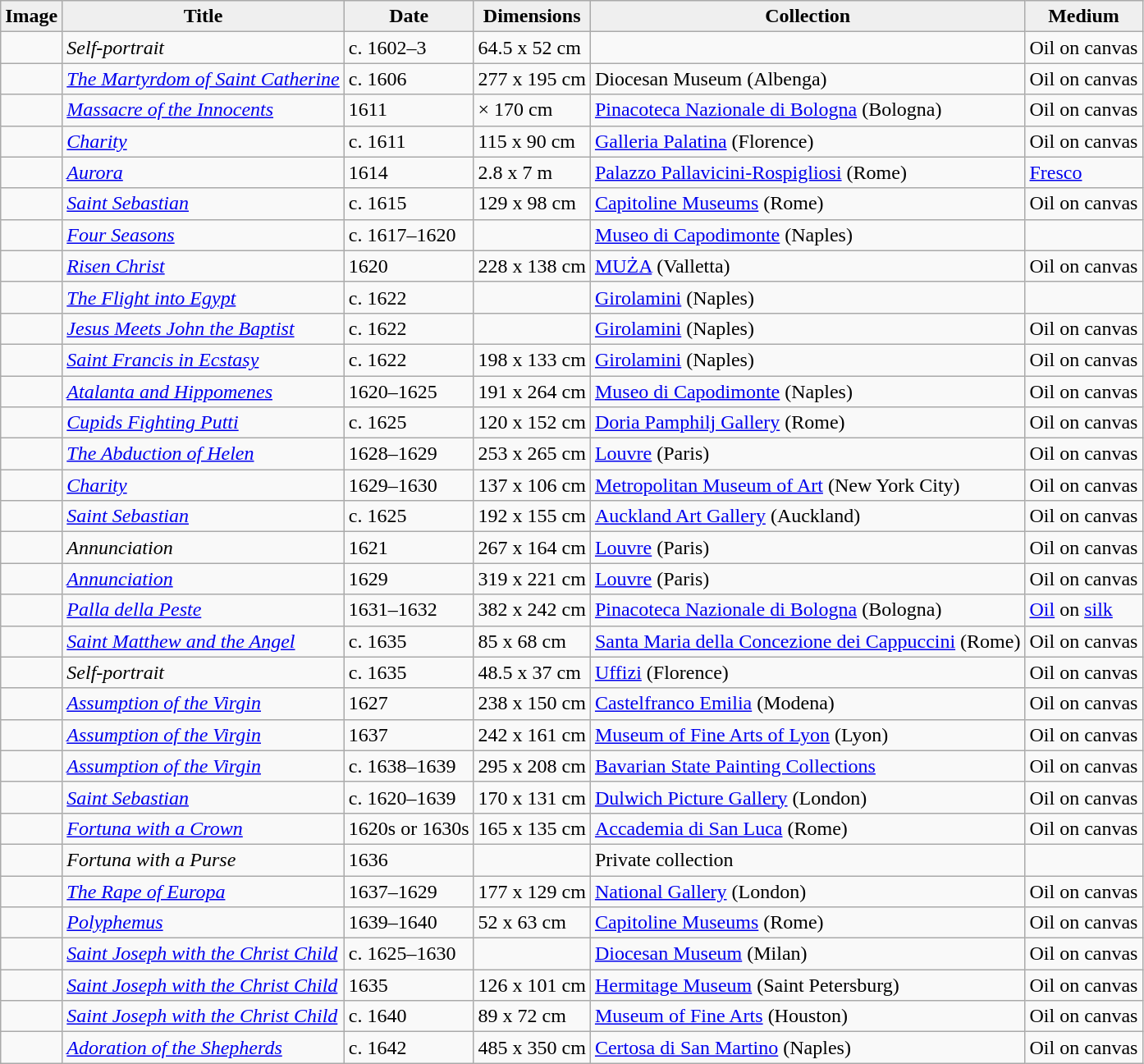<table class="sortable wikitable">
<tr>
<th style="background:#efefef;">Image</th>
<th style="background:#efefef;">Title</th>
<th style="background:#efefef;">Date</th>
<th style="background:#efefef;">Dimensions</th>
<th style="background:#efefef;">Collection</th>
<th style="background:#efefef;">Medium</th>
</tr>
<tr>
<td></td>
<td><em>Self-portrait</em></td>
<td>c. 1602–3</td>
<td>64.5 x 52 cm</td>
<td></td>
<td>Oil on canvas</td>
</tr>
<tr>
<td></td>
<td><a href='#'><em>The Martyrdom of Saint Catherine</em></a></td>
<td>c. 1606</td>
<td>277 x 195 cm</td>
<td>Diocesan Museum (Albenga)</td>
<td>Oil on canvas</td>
</tr>
<tr>
<td></td>
<td><a href='#'><em>Massacre of the Innocents</em></a></td>
<td>1611</td>
<td> × 170 cm</td>
<td><a href='#'>Pinacoteca Nazionale di Bologna</a> (Bologna)</td>
<td>Oil on canvas</td>
</tr>
<tr>
<td></td>
<td><a href='#'><em>Charity</em></a></td>
<td>c. 1611</td>
<td>115 x 90 cm</td>
<td><a href='#'>Galleria Palatina</a> (Florence)</td>
<td>Oil on canvas</td>
</tr>
<tr>
<td></td>
<td><a href='#'><em>Aurora</em></a></td>
<td>1614</td>
<td>2.8 x 7 m</td>
<td><a href='#'>Palazzo Pallavicini-Rospigliosi</a> (Rome)</td>
<td><a href='#'>Fresco</a></td>
</tr>
<tr>
<td></td>
<td><a href='#'><em>Saint Sebastian</em></a></td>
<td>c. 1615</td>
<td>129 x 98 cm</td>
<td><a href='#'>Capitoline Museums</a> (Rome)</td>
<td>Oil on canvas</td>
</tr>
<tr>
<td></td>
<td><a href='#'><em>Four Seasons</em></a></td>
<td>c. 1617–1620</td>
<td></td>
<td><a href='#'>Museo di Capodimonte</a> (Naples)</td>
<td></td>
</tr>
<tr>
<td></td>
<td><a href='#'><em>Risen Christ</em></a></td>
<td>1620</td>
<td>228 x 138 cm</td>
<td><a href='#'>MUŻA</a> (Valletta)</td>
<td>Oil on canvas</td>
</tr>
<tr>
<td></td>
<td><a href='#'><em>The Flight into Egypt</em></a></td>
<td>c. 1622</td>
<td></td>
<td><a href='#'>Girolamini</a> (Naples)</td>
<td></td>
</tr>
<tr>
<td></td>
<td><em><a href='#'>Jesus Meets John the Baptist</a></em></td>
<td>c. 1622</td>
<td></td>
<td><a href='#'>Girolamini</a> (Naples)</td>
<td>Oil on canvas</td>
</tr>
<tr>
<td></td>
<td><a href='#'><em>Saint Francis in Ecstasy</em></a></td>
<td>c. 1622</td>
<td>198 x 133 cm</td>
<td><a href='#'>Girolamini</a> (Naples)</td>
<td>Oil on canvas</td>
</tr>
<tr>
<td></td>
<td><em><a href='#'>Atalanta and Hippomenes</a></em></td>
<td>1620–1625</td>
<td>191 x 264 cm</td>
<td><a href='#'>Museo di Capodimonte</a> (Naples)</td>
<td>Oil on canvas</td>
</tr>
<tr>
<td></td>
<td><em><a href='#'>Cupids Fighting Putti</a></em></td>
<td>c. 1625</td>
<td>120 x 152 cm</td>
<td><a href='#'>Doria Pamphilj Gallery</a> (Rome)</td>
<td>Oil on canvas</td>
</tr>
<tr>
<td></td>
<td><a href='#'><em>The Abduction of Helen</em></a></td>
<td>1628–1629</td>
<td>253 x 265 cm</td>
<td><a href='#'>Louvre</a> (Paris)</td>
<td>Oil on canvas</td>
</tr>
<tr>
<td></td>
<td><a href='#'><em>Charity</em></a></td>
<td>1629–1630</td>
<td>137 x 106 cm</td>
<td><a href='#'>Metropolitan Museum of Art</a> (New York City)</td>
<td>Oil on canvas</td>
</tr>
<tr>
<td></td>
<td><a href='#'><em>Saint Sebastian</em></a></td>
<td>c. 1625</td>
<td>192 x 155 cm</td>
<td><a href='#'>Auckland Art Gallery</a> (Auckland)</td>
<td>Oil on canvas</td>
</tr>
<tr>
<td></td>
<td><em>Annunciation</em></td>
<td>1621</td>
<td>267 x 164 cm</td>
<td><a href='#'>Louvre</a> (Paris)</td>
<td>Oil on canvas</td>
</tr>
<tr>
<td></td>
<td><a href='#'><em>Annunciation</em></a></td>
<td>1629</td>
<td>319 x 221 cm</td>
<td><a href='#'>Louvre</a> (Paris)</td>
<td>Oil on canvas</td>
</tr>
<tr>
<td></td>
<td><em><a href='#'>Palla della Peste</a></em></td>
<td>1631–1632</td>
<td>382 x 242 cm</td>
<td><a href='#'>Pinacoteca Nazionale di Bologna</a> (Bologna)</td>
<td><a href='#'>Oil</a> on <a href='#'>silk</a></td>
</tr>
<tr>
<td></td>
<td><a href='#'><em>Saint Matthew and the Angel</em></a></td>
<td>c. 1635</td>
<td>85 x 68 cm</td>
<td><a href='#'>Santa Maria della Concezione dei Cappuccini</a> (Rome)</td>
<td>Oil on canvas</td>
</tr>
<tr>
<td></td>
<td><em>Self-portrait</em></td>
<td>c. 1635</td>
<td>48.5 x 37 cm</td>
<td><a href='#'>Uffizi</a> (Florence)</td>
<td>Oil on canvas</td>
</tr>
<tr>
<td></td>
<td><a href='#'><em>Assumption of the Virgin</em></a></td>
<td>1627</td>
<td>238 x 150 cm</td>
<td><a href='#'>Castelfranco Emilia</a> (Modena)</td>
<td>Oil on canvas</td>
</tr>
<tr>
<td></td>
<td><a href='#'><em>Assumption of the Virgin</em></a></td>
<td>1637</td>
<td>242 x 161 cm</td>
<td><a href='#'>Museum of Fine Arts of Lyon</a> (Lyon)</td>
<td>Oil on canvas</td>
</tr>
<tr>
<td></td>
<td><a href='#'><em>Assumption of the Virgin</em></a></td>
<td>c. 1638–1639</td>
<td>295 x 208 cm</td>
<td><a href='#'>Bavarian State Painting Collections</a></td>
<td>Oil on canvas</td>
</tr>
<tr>
<td></td>
<td><a href='#'><em>Saint Sebastian</em></a></td>
<td>c. 1620–1639</td>
<td>170 x 131 cm</td>
<td><a href='#'>Dulwich Picture Gallery</a> (London)</td>
<td>Oil on canvas</td>
</tr>
<tr>
<td></td>
<td><em><a href='#'>Fortuna with a Crown</a></em></td>
<td>1620s or 1630s</td>
<td>165 x 135 cm</td>
<td><a href='#'>Accademia di San Luca</a> (Rome)</td>
<td>Oil on canvas</td>
</tr>
<tr>
<td></td>
<td><em>Fortuna with a Purse</em></td>
<td>1636</td>
<td></td>
<td>Private collection</td>
<td></td>
</tr>
<tr>
<td></td>
<td><a href='#'><em>The Rape of Europa</em></a></td>
<td>1637–1629</td>
<td>177 x 129 cm</td>
<td><a href='#'>National Gallery</a> (London)</td>
<td>Oil on canvas</td>
</tr>
<tr>
<td></td>
<td><a href='#'><em>Polyphemus</em></a></td>
<td>1639–1640</td>
<td>52 x 63 cm</td>
<td><a href='#'>Capitoline Museums</a> (Rome)</td>
<td>Oil on canvas</td>
</tr>
<tr>
<td></td>
<td><em><a href='#'>Saint Joseph with the Christ Child</a></em></td>
<td>c. 1625–1630</td>
<td></td>
<td><a href='#'>Diocesan Museum</a> (Milan)</td>
<td>Oil on canvas</td>
</tr>
<tr>
<td></td>
<td><em><a href='#'>Saint Joseph with the Christ Child</a></em></td>
<td>1635</td>
<td>126 x 101 cm</td>
<td><a href='#'>Hermitage Museum</a> (Saint Petersburg)</td>
<td>Oil on canvas</td>
</tr>
<tr>
<td></td>
<td><em><a href='#'>Saint Joseph with the Christ Child</a></em></td>
<td>c. 1640</td>
<td>89 x 72 cm</td>
<td><a href='#'>Museum of Fine Arts</a> (Houston)</td>
<td>Oil on canvas</td>
</tr>
<tr>
<td></td>
<td><a href='#'><em>Adoration of the Shepherds</em></a></td>
<td>c. 1642</td>
<td>485 x 350 cm</td>
<td><a href='#'>Certosa di San Martino</a> (Naples)</td>
<td>Oil on canvas</td>
</tr>
</table>
